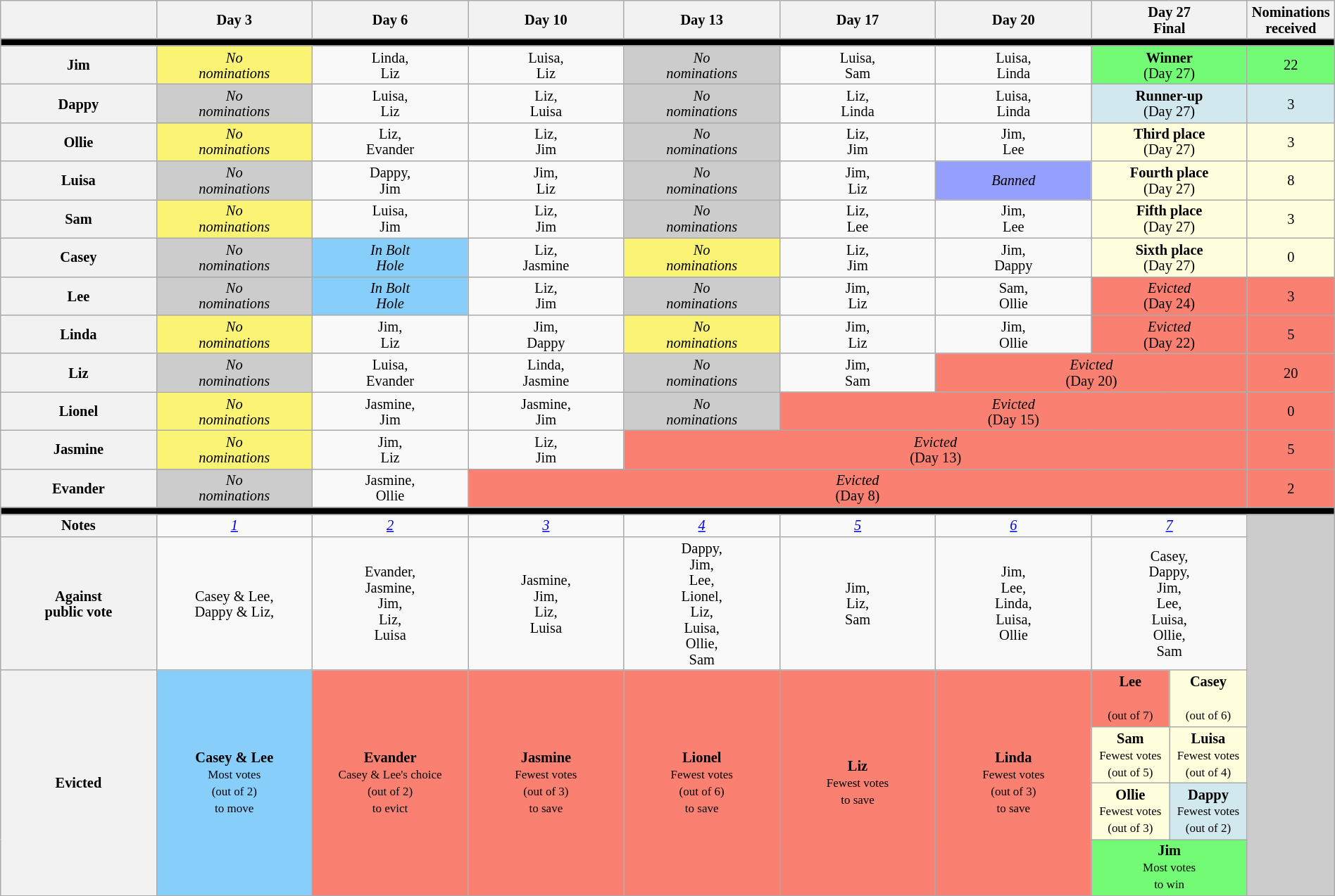<table class="wikitable" style="text-align:center; width:100%; font-size:85%; line-height:15px;">
<tr>
<th style="width:10%"></th>
<th style="width:10%">Day 3</th>
<th style="width:10%">Day 6</th>
<th style="width:10%">Day 10</th>
<th style="width:10%">Day 13</th>
<th style="width:10%">Day 17</th>
<th style="width:10%">Day 20</th>
<th style="width:10%" colspan="2">Day 27<br>Final</th>
<th style="width:1%">Nominations<br>received</th>
</tr>
<tr>
<th style="background:#000" colspan="10"></th>
</tr>
<tr>
<th>Jim</th>
<td style="background:#fbf373"><em>No<br>nominations</em></td>
<td>Linda,<br>Liz</td>
<td>Luisa,<br>Liz</td>
<td style="background:#ccc"><em>No<br>nominations</em></td>
<td>Luisa,<br>Sam</td>
<td>Luisa,<br>Linda</td>
<td style="background:#73FB76" colspan="2"><strong>Winner</strong><br>(Day 27)</td>
<td style="background:#73FB76">22</td>
</tr>
<tr>
<th>Dappy</th>
<td style="background:#ccc"><em>No<br>nominations</em></td>
<td>Luisa,<br>Liz</td>
<td>Liz,<br>Luisa</td>
<td style="background:#ccc"><em>No<br>nominations</em></td>
<td>Liz,<br>Linda</td>
<td>Luisa,<br>Linda</td>
<td style="background:#D1E8EF" colspan="2"><strong>Runner-up</strong><br>(Day 27)</td>
<td style="background:#D1E8EF">3</td>
</tr>
<tr>
<th>Ollie</th>
<td style="background:#fbf373"><em>No<br>nominations</em></td>
<td>Liz,<br>Evander</td>
<td>Liz,<br>Jim</td>
<td style="background:#ccc"><em>No<br>nominations</em></td>
<td>Liz,<br>Jim</td>
<td>Jim,<br>Lee</td>
<td style="background:#ffffdd" colspan="2"><strong>Third place</strong><br>(Day 27)</td>
<td style="background:#ffffdd">3</td>
</tr>
<tr>
<th>Luisa</th>
<td style="background:#ccc"><em>No<br>nominations</em></td>
<td>Dappy,<br>Jim</td>
<td>Jim,<br>Liz</td>
<td style="background:#ccc"><em>No<br>nominations</em></td>
<td>Jim,<br>Liz</td>
<td style="background:#959FFD"><em>Banned</em></td>
<td colspan="2" style="background:#ffffdd"><strong>Fourth place</strong><br>(Day 27)</td>
<td style="background:#ffffdd">8</td>
</tr>
<tr>
<th>Sam</th>
<td style="background:#fbf373"><em>No<br>nominations</em></td>
<td>Luisa,<br>Jim</td>
<td>Liz,<br>Jim</td>
<td style="background:#ccc"><em>No<br>nominations</em></td>
<td>Liz,<br>Lee</td>
<td>Jim,<br>Lee</td>
<td style="background:#ffffdd" colspan="2"><strong>Fifth place</strong><br>(Day 27)</td>
<td style="background:#ffffdd">3</td>
</tr>
<tr>
<th>Casey</th>
<td style="background:#ccc"><em>No<br>nominations</em></td>
<td style="background:#87CEFA"><em>In Bolt<br>Hole</em></td>
<td>Liz,<br>Jasmine</td>
<td style="background:#fbf373"><em>No<br>nominations</em></td>
<td>Liz,<br>Jim</td>
<td>Jim,<br>Dappy</td>
<td style="background:#ffffdd" colspan="2"><strong>Sixth place</strong><br>(Day 27)</td>
<td style="background:#ffffdd">0</td>
</tr>
<tr>
<th>Lee</th>
<td style="background:#ccc"><em>No<br>nominations</em></td>
<td style="background:#87CEFA"><em>In Bolt<br>Hole</em></td>
<td>Liz,<br>Jim</td>
<td style="background:#ccc"><em>No<br>nominations</em></td>
<td>Jim,<br>Liz</td>
<td>Sam,<br>Ollie</td>
<td style="background:salmon" colspan="2"><em>Evicted</em><br>(Day 24)</td>
<td style="background:salmon">3</td>
</tr>
<tr>
<th>Linda</th>
<td style="background:#fbf373"><em>No<br>nominations</em></td>
<td>Jim,<br>Liz</td>
<td>Jim,<br>Dappy</td>
<td style="background:#fbf373"><em>No<br>nominations</em></td>
<td>Jim,<br>Liz</td>
<td>Jim,<br>Ollie</td>
<td style="background:salmon" colspan="2"><em>Evicted</em><br>(Day 22)</td>
<td style="background:salmon">5</td>
</tr>
<tr>
<th>Liz</th>
<td style="background:#ccc"><em>No<br>nominations</em></td>
<td>Luisa,<br>Evander</td>
<td>Linda,<br>Jasmine</td>
<td style="background:#ccc"><em>No<br>nominations</em></td>
<td>Jim,<br>Sam</td>
<td style="background:salmon" colspan="3"><em>Evicted</em><br>(Day 20)</td>
<td style="background:salmon">20</td>
</tr>
<tr>
<th>Lionel</th>
<td style="background:#fbf373"><em>No<br>nominations</em></td>
<td>Jasmine,<br>Jim</td>
<td>Jasmine,<br>Jim</td>
<td style="background:#ccc"><em>No<br>nominations</em></td>
<td style="background:salmon" colspan="4"><em>Evicted</em><br>(Day 15)</td>
<td style="background:salmon">0</td>
</tr>
<tr>
<th>Jasmine</th>
<td style="background:#fbf373"><em>No<br>nominations</em></td>
<td>Jim,<br>Liz</td>
<td>Liz,<br>Jim</td>
<td style="background:salmon" colspan=5><em>Evicted</em><br>(Day 13)</td>
<td style="background:salmon">5</td>
</tr>
<tr>
<th>Evander</th>
<td style="background:#ccc"><em>No<br>nominations</em></td>
<td>Jasmine,<br>Ollie</td>
<td style="background:salmon" colspan="6"><em>Evicted</em><br>(Day 8)</td>
<td style="background:salmon">2</td>
</tr>
<tr>
<th style="background:#000" colspan="11"></th>
</tr>
<tr>
<th>Notes</th>
<td><em><a href='#'>1</a></em></td>
<td><em><a href='#'>2</a></em></td>
<td><em><a href='#'>3</a></em></td>
<td><em><a href='#'>4</a></em></td>
<td><em><a href='#'>5</a></em></td>
<td><em><a href='#'>6</a></em></td>
<td colspan="2"><em><a href='#'>7</a></em></td>
<td style="background:#ccc" rowspan="6"></td>
</tr>
<tr>
<th>Against<br>public vote</th>
<td>Casey & Lee,<br>Dappy & Liz,<br></td>
<td>Evander,<br>Jasmine,<br>Jim,<br>Liz,<br>Luisa</td>
<td>Jasmine,<br>Jim,<br>Liz,<br>Luisa</td>
<td>Dappy,<br>Jim,<br>Lee,<br>Lionel,<br>Liz,<br>Luisa,<br>Ollie,<br>Sam</td>
<td>Jim,<br>Liz,<br>Sam</td>
<td>Jim,<br>Lee,<br>Linda,<br>Luisa,<br>Ollie</td>
<td colspan="2">Casey,<br>Dappy,<br>Jim,<br>Lee,<br>Luisa,<br>Ollie,<br>Sam</td>
</tr>
<tr>
<th rowspan="4">Evicted</th>
<td style="background:#87CEFA" rowspan="4"><strong>Casey & Lee</strong><br><small>Most votes<br>(out of 2)<br>to move</small></td>
<td style="background:salmon" rowspan="4"><strong>Evander</strong><br><small>Casey & Lee's choice<br>(out of 2)<br>to evict</small></td>
<td style="background:salmon" rowspan="4"><strong>Jasmine</strong><br><small>Fewest votes<br>(out of 3)<br>to save</small></td>
<td style="background:salmon" rowspan="4"><strong>Lionel</strong><br><small>Fewest votes<br>(out of 6)<br>to save</small></td>
<td style="background:salmon" rowspan="4"><strong>Liz</strong><br><small>Fewest votes<br>to save</small></td>
<td style="background:salmon" rowspan="4"><strong>Linda</strong><br><small>Fewest votes<br>(out of 3)<br>to save</small></td>
<td style="background:salmon"><strong>Lee</strong><br><small><br>(out of 7)</small></td>
<td style="background:#ffffdd"><strong>Casey</strong><br><small><br>(out of 6)</small></td>
</tr>
<tr>
<td style="background:#ffffdd"><strong>Sam</strong><br><small>Fewest votes<br>(out of 5)</small></td>
<td style="background:#ffffdd"><strong>Luisa</strong><br><small>Fewest votes<br>(out of 4)</small></td>
</tr>
<tr>
<td style="background:#ffffdd"><strong>Ollie</strong><br><small>Fewest votes<br>(out of 3)</small></td>
<td style="background:#d1e8ef"><strong>Dappy</strong><br><small>Fewest votes<br>(out of 2)</small></td>
</tr>
<tr>
<td style="background:#73fb76" colspan="2"><strong>Jim</strong><br><small>Most votes<br>to win</small></td>
</tr>
</table>
